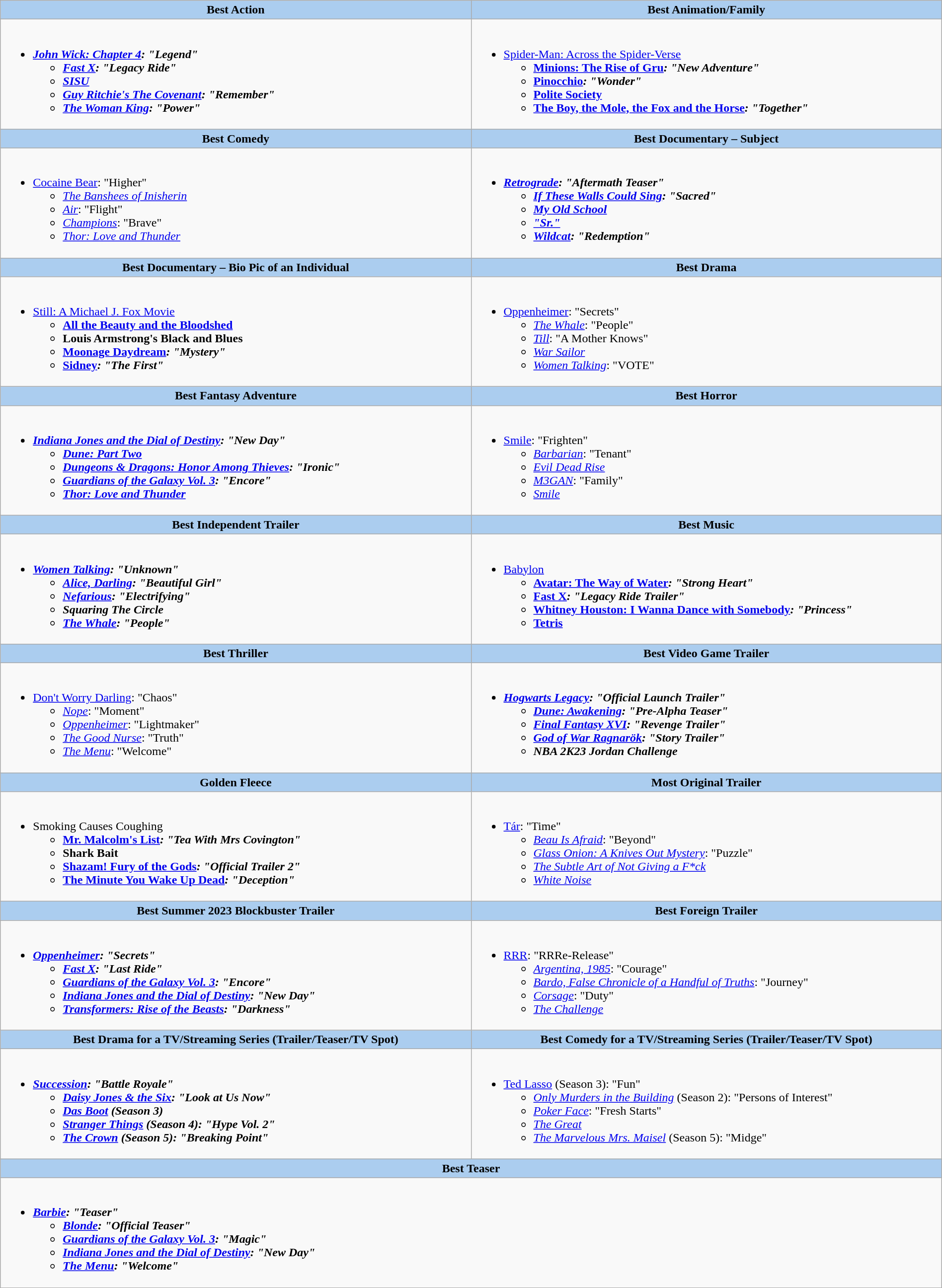<table role="presentation" class=wikitable width=100%>
<tr>
<th style="background:#abcdef;" width="50%">Best Action</th>
<th style="background:#abcdef;" width="50%">Best Animation/Family</th>
</tr>
<tr>
<td valign="top"><br><ul><li><strong><em><a href='#'>John Wick: Chapter 4</a><em>: "Legend"<strong><ul><li></em><a href='#'>Fast X</a><em>: "Legacy Ride"</li><li></em><a href='#'>SISU</a><em></li><li></em><a href='#'>Guy Ritchie's The Covenant</a><em>: "Remember"</li><li></em><a href='#'>The Woman King</a><em>: "Power"</li></ul></li></ul></td>
<td valign="top"><br><ul><li></em></strong><a href='#'>Spider-Man: Across the Spider-Verse</a><strong><em><ul><li></em><a href='#'>Minions: The Rise of Gru</a><em>: "New Adventure"</li><li></em><a href='#'>Pinocchio</a><em>: "Wonder"</li><li></em><a href='#'>Polite Society</a><em></li><li></em><a href='#'>The Boy, the Mole, the Fox and the Horse</a><em>: "Together"</li></ul></li></ul></td>
</tr>
<tr>
<th style="background:#abcdef;">Best Comedy</th>
<th style="background:#abcdef;">Best Documentary – Subject</th>
</tr>
<tr>
<td valign="top"><br><ul><li></em></strong><a href='#'>Cocaine Bear</a></em>: "Higher" </strong><ul><li><em><a href='#'>The Banshees of Inisherin</a></em></li><li><em><a href='#'>Air</a></em>: "Flight"</li><li><em><a href='#'>Champions</a></em>: "Brave"</li><li><em><a href='#'>Thor: Love and Thunder</a></em></li></ul></li></ul></td>
<td valign="top"><br><ul><li><strong><em><a href='#'>Retrograde</a><em>: "Aftermath Teaser"<strong><ul><li></em><a href='#'>If These Walls Could Sing</a><em>: "Sacred"</li><li></em><a href='#'>My Old School</a><em></li><li></em><a href='#'>"Sr."</a><em></li><li></em><a href='#'>Wildcat</a><em>: "Redemption"</li></ul></li></ul></td>
</tr>
<tr>
<th style="background:#abcdef;">Best Documentary – Bio Pic of an Individual</th>
<th style="background:#abcdef;">Best Drama</th>
</tr>
<tr>
<td valign="top"><br><ul><li></em></strong><a href='#'>Still: A Michael J. Fox Movie</a><strong><em><ul><li></em><a href='#'>All the Beauty and the Bloodshed</a><em></li><li></em>Louis Armstrong's Black and Blues<em></li><li></em><a href='#'>Moonage Daydream</a><em>: "Mystery"</li><li></em><a href='#'>Sidney</a><em>: "The First"</li></ul></li></ul></td>
<td valign="top"><br><ul><li></em></strong><a href='#'>Oppenheimer</a></em>: "Secrets"</strong><ul><li><em><a href='#'>The Whale</a></em>: "People"</li><li><em><a href='#'>Till</a></em>: "A Mother Knows"</li><li><em><a href='#'>War Sailor</a></em></li><li><em><a href='#'>Women Talking</a></em>: "VOTE"</li></ul></li></ul></td>
</tr>
<tr>
<th style="background:#abcdef;">Best Fantasy Adventure</th>
<th style="background:#abcdef;">Best Horror</th>
</tr>
<tr>
<td valign="top"><br><ul><li><strong><em><a href='#'>Indiana Jones and the Dial of Destiny</a><em>: "New Day"<strong><ul><li></em><a href='#'>Dune: Part Two</a><em></li><li></em><a href='#'>Dungeons & Dragons: Honor Among Thieves</a><em>: "Ironic"</li><li></em><a href='#'>Guardians of the Galaxy Vol. 3</a><em>: "Encore"</li><li></em><a href='#'>Thor: Love and Thunder</a><em></li></ul></li></ul></td>
<td valign="top"><br><ul><li></em></strong><a href='#'>Smile</a></em>: "Frighten"</strong><ul><li><em><a href='#'>Barbarian</a></em>: "Tenant"</li><li><em><a href='#'>Evil Dead Rise</a></em></li><li><em><a href='#'>M3GAN</a></em>: "Family"</li><li><em><a href='#'>Smile</a></em></li></ul></li></ul></td>
</tr>
<tr>
<th style="background:#abcdef;">Best Independent Trailer</th>
<th style="background:#abcdef;">Best Music</th>
</tr>
<tr>
<td valign="top"><br><ul><li><strong><em><a href='#'>Women Talking</a><em>: "Unknown"<strong><ul><li></em><a href='#'>Alice, Darling</a><em>: "Beautiful Girl"</li><li></em><a href='#'>Nefarious</a><em>: "Electrifying"</li><li></em>Squaring The Circle<em></li><li></em><a href='#'>The Whale</a><em>: "People"</li></ul></li></ul></td>
<td valign="top"><br><ul><li></em></strong><a href='#'>Babylon</a><strong><em><ul><li></em><a href='#'>Avatar: The Way of Water</a><em>: "Strong Heart"</li><li></em><a href='#'>Fast X</a><em>: "Legacy Ride Trailer"</li><li></em><a href='#'>Whitney Houston: I Wanna Dance with Somebody</a><em>: "Princess"</li><li></em><a href='#'>Tetris</a><em></li></ul></li></ul></td>
</tr>
<tr>
<th style="background:#abcdef;">Best Thriller</th>
<th style="background:#abcdef;">Best Video Game Trailer</th>
</tr>
<tr>
<td valign="top"><br><ul><li></em></strong><a href='#'>Don't Worry Darling</a></em>: "Chaos" </strong><ul><li><em><a href='#'>Nope</a></em>: "Moment"</li><li><em><a href='#'>Oppenheimer</a></em>: "Lightmaker"</li><li><em><a href='#'>The Good Nurse</a></em>: "Truth"</li><li><em><a href='#'>The Menu</a></em>: "Welcome"</li></ul></li></ul></td>
<td valign="top"><br><ul><li><strong><em><a href='#'>Hogwarts Legacy</a><em>: "Official Launch Trailer"<strong><ul><li></em><a href='#'>Dune: Awakening</a><em>: "Pre-Alpha Teaser"</li><li></em><a href='#'>Final Fantasy XVI</a><em>: "Revenge Trailer"</li><li></em><a href='#'>God of War Ragnarök</a><em>: "Story Trailer"</li><li></em>NBA 2K23 Jordan Challenge<em></li></ul></li></ul></td>
</tr>
<tr>
<th style="background:#abcdef;">Golden Fleece</th>
<th style="background:#abcdef;">Most Original Trailer</th>
</tr>
<tr>
<td valign="top"><br><ul><li></em></strong>Smoking Causes Coughing<strong><em><ul><li></em><a href='#'>Mr. Malcolm's List</a><em>: "Tea With Mrs Covington"</li><li></em>Shark Bait<em></li><li></em><a href='#'>Shazam! Fury of the Gods</a><em>: "Official Trailer 2"</li><li></em><a href='#'>The Minute You Wake Up Dead</a><em>: "Deception"</li></ul></li></ul></td>
<td valign="top"><br><ul><li></em></strong><a href='#'>Tár</a></em>: "Time"</strong><ul><li><em><a href='#'>Beau Is Afraid</a></em>: "Beyond"</li><li><em><a href='#'>Glass Onion: A Knives Out Mystery</a></em>: "Puzzle"</li><li><em><a href='#'>The Subtle Art of Not Giving a F*ck</a></em></li><li><em><a href='#'>White Noise</a></em></li></ul></li></ul></td>
</tr>
<tr>
<th style="background:#abcdef;">Best Summer 2023 Blockbuster Trailer</th>
<th style="background:#abcdef;">Best Foreign Trailer</th>
</tr>
<tr>
<td valign="top"><br><ul><li><strong><em><a href='#'>Oppenheimer</a><em>: "Secrets"<strong><ul><li></em><a href='#'>Fast X</a><em>: "Last Ride"</li><li></em><a href='#'>Guardians of the Galaxy Vol. 3</a><em>: "Encore"</li><li></em><a href='#'>Indiana Jones and the Dial of Destiny</a><em>: "New Day"</li><li></em><a href='#'>Transformers: Rise of the Beasts</a><em>: "Darkness"</li></ul></li></ul></td>
<td valign="top"><br><ul><li></em></strong><a href='#'>RRR</a></em>: "RRRe-Release"</strong><ul><li><em><a href='#'>Argentina, 1985</a></em>: "Courage"</li><li><em><a href='#'>Bardo, False Chronicle of a Handful of Truths</a></em>: "Journey"</li><li><em><a href='#'>Corsage</a></em>: "Duty"</li><li><em><a href='#'>The Challenge</a></em></li></ul></li></ul></td>
</tr>
<tr>
<th style="background:#abcdef;">Best Drama for a TV/Streaming Series (Trailer/Teaser/TV Spot)</th>
<th style="background:#abcdef;">Best Comedy for a TV/Streaming Series (Trailer/Teaser/TV Spot)</th>
</tr>
<tr>
<td valign="top"><br><ul><li><strong><em><a href='#'>Succession</a><em>: "Battle Royale"<strong><ul><li></em><a href='#'>Daisy Jones & the Six</a><em>: "Look at Us Now"</li><li></em><a href='#'>Das Boot</a><em> (Season 3)</li><li></em><a href='#'>Stranger Things</a><em> (Season 4): "Hype Vol. 2"</li><li></em><a href='#'>The Crown</a><em> (Season 5): "Breaking Point"</li></ul></li></ul></td>
<td valign="top"><br><ul><li></em></strong><a href='#'>Ted Lasso</a></em> (Season 3): "Fun"</strong><ul><li><em><a href='#'>Only Murders in the Building</a></em> (Season 2): "Persons of Interest"</li><li><em><a href='#'>Poker Face</a></em>: "Fresh Starts"</li><li><em><a href='#'>The Great</a></em></li><li><em><a href='#'>The Marvelous Mrs. Maisel</a></em> (Season 5): "Midge"</li></ul></li></ul></td>
</tr>
<tr>
<th style="background:#abcdef;" colspan="2">Best Teaser</th>
</tr>
<tr>
<td colspan="2" valign="top"><br><ul><li><strong><em><a href='#'>Barbie</a><em>: "Teaser"<strong><ul><li></em><a href='#'>Blonde</a><em>: "Official Teaser"</li><li></em><a href='#'>Guardians of the Galaxy Vol. 3</a><em>: "Magic"</li><li></em><a href='#'>Indiana Jones and the Dial of Destiny</a><em>: "New Day"</li><li></em><a href='#'>The Menu</a><em>: "Welcome"</li></ul></li></ul></td>
</tr>
<tr>
</tr>
</table>
